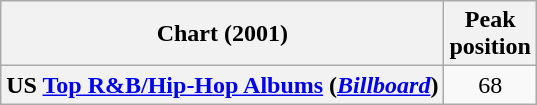<table class="wikitable sortable plainrowheaders">
<tr>
<th scope="col">Chart (2001)</th>
<th scope="col">Peak<br>position</th>
</tr>
<tr>
<th scope="row">US <a href='#'>Top R&B/Hip-Hop Albums</a> (<em><a href='#'>Billboard</a></em>)</th>
<td align="center">68</td>
</tr>
</table>
